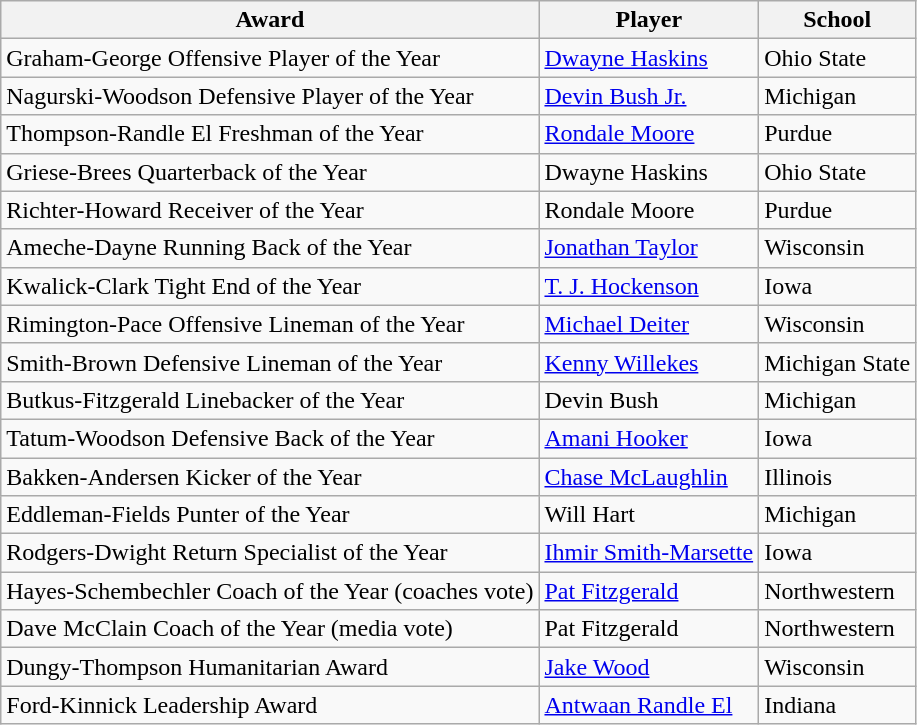<table class="wikitable sortable">
<tr>
<th>Award</th>
<th>Player</th>
<th>School</th>
</tr>
<tr>
<td>Graham-George Offensive Player of the Year</td>
<td><a href='#'>Dwayne Haskins</a></td>
<td>Ohio State</td>
</tr>
<tr>
<td>Nagurski-Woodson Defensive Player of the Year</td>
<td><a href='#'>Devin Bush Jr.</a></td>
<td>Michigan</td>
</tr>
<tr>
<td>Thompson-Randle El Freshman of the Year</td>
<td><a href='#'>Rondale Moore</a></td>
<td>Purdue</td>
</tr>
<tr>
<td>Griese-Brees Quarterback of the Year</td>
<td>Dwayne Haskins</td>
<td>Ohio State</td>
</tr>
<tr>
<td>Richter-Howard Receiver of the Year</td>
<td>Rondale Moore</td>
<td>Purdue</td>
</tr>
<tr>
<td>Ameche-Dayne Running Back of the Year</td>
<td><a href='#'>Jonathan Taylor</a></td>
<td>Wisconsin</td>
</tr>
<tr>
<td>Kwalick-Clark Tight End of the Year</td>
<td><a href='#'>T. J. Hockenson</a></td>
<td>Iowa</td>
</tr>
<tr>
<td>Rimington-Pace Offensive Lineman of the Year</td>
<td><a href='#'>Michael Deiter</a></td>
<td>Wisconsin</td>
</tr>
<tr>
<td>Smith-Brown Defensive Lineman of the Year</td>
<td><a href='#'>Kenny Willekes</a></td>
<td>Michigan State</td>
</tr>
<tr>
<td>Butkus-Fitzgerald Linebacker of the Year</td>
<td>Devin Bush</td>
<td>Michigan</td>
</tr>
<tr>
<td>Tatum-Woodson Defensive Back of the Year</td>
<td><a href='#'>Amani Hooker</a></td>
<td>Iowa</td>
</tr>
<tr>
<td>Bakken-Andersen Kicker of the Year</td>
<td><a href='#'>Chase McLaughlin</a></td>
<td>Illinois</td>
</tr>
<tr>
<td>Eddleman-Fields Punter of the Year</td>
<td>Will Hart</td>
<td>Michigan</td>
</tr>
<tr>
<td>Rodgers-Dwight Return Specialist of the Year</td>
<td><a href='#'>Ihmir Smith-Marsette</a></td>
<td>Iowa</td>
</tr>
<tr>
<td>Hayes-Schembechler Coach of the Year (coaches vote)</td>
<td><a href='#'>Pat Fitzgerald</a></td>
<td>Northwestern</td>
</tr>
<tr>
<td>Dave McClain Coach of the Year (media vote)</td>
<td>Pat Fitzgerald</td>
<td>Northwestern</td>
</tr>
<tr>
<td>Dungy-Thompson Humanitarian Award</td>
<td><a href='#'>Jake Wood</a></td>
<td>Wisconsin</td>
</tr>
<tr>
<td>Ford-Kinnick Leadership Award</td>
<td><a href='#'>Antwaan Randle El</a></td>
<td>Indiana</td>
</tr>
</table>
